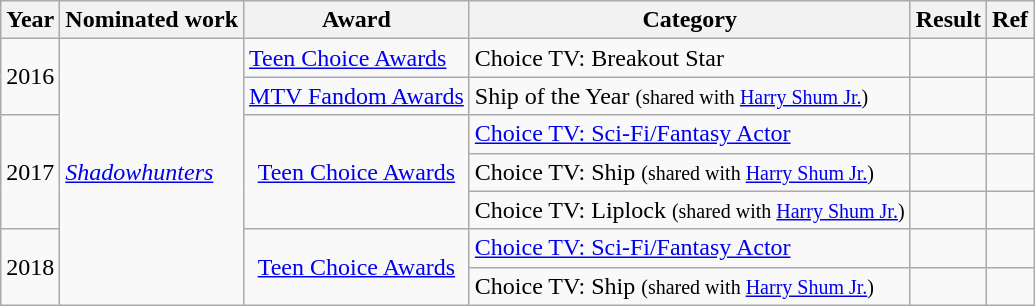<table class="wikitable">
<tr>
<th>Year</th>
<th>Nominated work</th>
<th>Award</th>
<th>Category</th>
<th>Result</th>
<th>Ref</th>
</tr>
<tr>
<td rowspan="2">2016</td>
<td rowspan="9"><em><a href='#'>Shadowhunters</a></em></td>
<td><a href='#'>Teen Choice Awards</a></td>
<td>Choice TV: Breakout Star</td>
<td></td>
<td style="text-align:center;"></td>
</tr>
<tr>
<td><a href='#'>MTV Fandom Awards</a></td>
<td>Ship of the Year <small>(shared with <a href='#'>Harry Shum Jr.</a>)</small></td>
<td></td>
<td style="text-align:center;"></td>
</tr>
<tr>
<td rowspan="3" style="text-align: center;">2017</td>
<td rowspan="3" style="text-align: center;"><a href='#'>Teen Choice Awards</a></td>
<td><a href='#'>Choice TV: Sci-Fi/Fantasy Actor</a></td>
<td></td>
<td style="text-align:center;"></td>
</tr>
<tr>
<td>Choice TV: Ship <small>(shared with <a href='#'>Harry Shum Jr.</a>)</small></td>
<td></td>
<td style="text-align:center;"></td>
</tr>
<tr>
<td>Choice TV: Liplock <small>(shared with <a href='#'>Harry Shum Jr.</a>)</small></td>
<td></td>
<td style="text-align:center;"></td>
</tr>
<tr>
<td rowspan="4" style="text-align: center;">2018</td>
<td rowspan="2" style="text-align: center;"><a href='#'>Teen Choice Awards</a></td>
<td><a href='#'>Choice TV: Sci-Fi/Fantasy Actor</a></td>
<td></td>
<td></td>
</tr>
<tr>
<td>Choice TV: Ship <small>(shared with <a href='#'>Harry Shum Jr.</a>)</small></td>
<td></td>
<td></td>
</tr>
</table>
